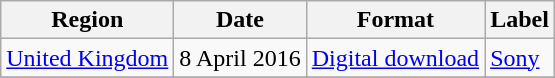<table class=wikitable>
<tr>
<th>Region</th>
<th>Date</th>
<th>Format</th>
<th>Label</th>
</tr>
<tr>
<td><a href='#'>United Kingdom</a></td>
<td>8 April 2016</td>
<td><a href='#'>Digital download</a></td>
<td><a href='#'>Sony</a></td>
</tr>
<tr>
</tr>
</table>
